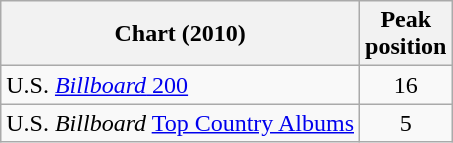<table class="wikitable">
<tr>
<th>Chart (2010)</th>
<th>Peak<br>position</th>
</tr>
<tr>
<td>U.S. <a href='#'><em>Billboard</em> 200</a></td>
<td style="text-align:center;">16</td>
</tr>
<tr>
<td>U.S. <em>Billboard</em> <a href='#'>Top Country Albums</a></td>
<td style="text-align:center;">5</td>
</tr>
</table>
